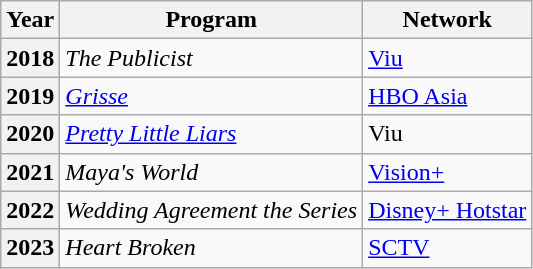<table class="wikitable plainrowheaders">
<tr>
<th>Year</th>
<th>Program</th>
<th>Network</th>
</tr>
<tr>
<th scope="row">2018</th>
<td><em>The Publicist</em></td>
<td><a href='#'>Viu</a></td>
</tr>
<tr>
<th scope="row">2019</th>
<td><em><a href='#'>Grisse</a></em></td>
<td><a href='#'>HBO Asia</a></td>
</tr>
<tr>
<th scope="row">2020</th>
<td><em><a href='#'>Pretty Little Liars</a></em></td>
<td>Viu</td>
</tr>
<tr>
<th scope="row">2021</th>
<td><em>Maya's World</em></td>
<td><a href='#'>Vision+</a></td>
</tr>
<tr>
<th scope="row">2022</th>
<td><em>Wedding Agreement the Series</em></td>
<td><a href='#'>Disney+ Hotstar</a></td>
</tr>
<tr>
<th scope="row">2023</th>
<td><em>Heart Broken</em></td>
<td><a href='#'>SCTV</a></td>
</tr>
</table>
